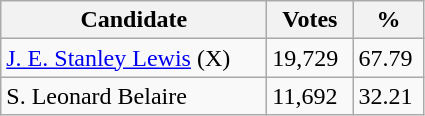<table class="wikitable">
<tr>
<th style="width: 170px">Candidate</th>
<th style="width: 50px">Votes</th>
<th style="width: 40px">%</th>
</tr>
<tr>
<td><a href='#'>J. E. Stanley Lewis</a> (X)</td>
<td>19,729</td>
<td>67.79</td>
</tr>
<tr>
<td>S. Leonard Belaire</td>
<td>11,692</td>
<td>32.21</td>
</tr>
</table>
